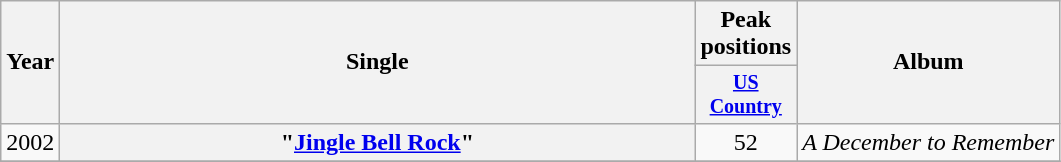<table class="wikitable plainrowheaders" style="text-align:center;">
<tr>
<th rowspan="2">Year</th>
<th rowspan="2" style="width:26em;">Single</th>
<th colspan="1">Peak positions</th>
<th rowspan="2">Album</th>
</tr>
<tr style="font-size:smaller;">
<th width="45"><a href='#'>US Country</a><br></th>
</tr>
<tr>
<td>2002</td>
<th scope="row">"<a href='#'>Jingle Bell Rock</a>"</th>
<td>52</td>
<td align="left"><em>A December to Remember</em></td>
</tr>
<tr>
</tr>
</table>
